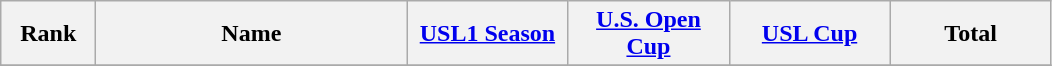<table class="wikitable" style="text-align:center;">
<tr>
<th style="width:56px;">Rank</th>
<th style="width:200px;">Name</th>
<th style="width:100px;"><a href='#'>USL1 Season</a></th>
<th style="width:100px;"><a href='#'>U.S. Open Cup</a></th>
<th style="width:100px;"><a href='#'>USL Cup</a></th>
<th style="width:100px;">Total</th>
</tr>
<tr>
</tr>
</table>
